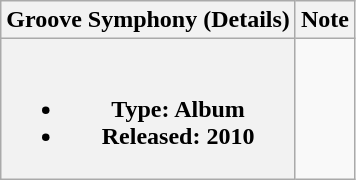<table class="wikitable mw-collapsible plainrowheaders" style="text-align:center;">
<tr>
<th scope="col">Groove Symphony (Details)</th>
<th scope="col">Note</th>
</tr>
<tr>
<th scope="row"><strong><em></em></strong><br><ul><li>Type: Album</li><li>Released: 2010</li></ul></th>
<td></td>
</tr>
</table>
